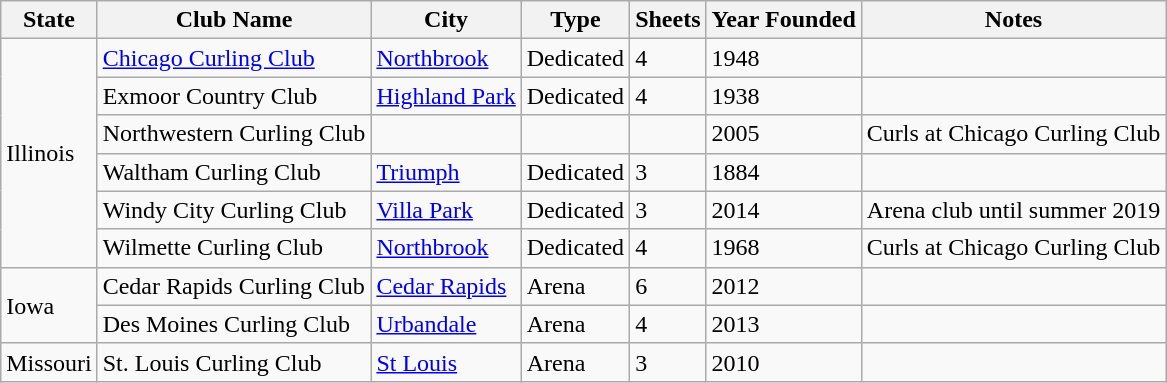<table class="wikitable">
<tr>
<th>State</th>
<th>Club Name</th>
<th>City</th>
<th>Type</th>
<th>Sheets</th>
<th>Year Founded</th>
<th>Notes</th>
</tr>
<tr>
<td rowspan="6">Illinois</td>
<td><a href='#'>Chicago Curling Club</a></td>
<td><a href='#'>Northbrook</a></td>
<td>Dedicated</td>
<td>4</td>
<td>1948</td>
<td></td>
</tr>
<tr>
<td>Exmoor Country Club</td>
<td><a href='#'>Highland Park</a></td>
<td>Dedicated</td>
<td>4</td>
<td>1938</td>
<td></td>
</tr>
<tr>
<td>Northwestern Curling Club</td>
<td></td>
<td></td>
<td></td>
<td>2005</td>
<td>Curls at Chicago Curling Club</td>
</tr>
<tr>
<td>Waltham Curling Club</td>
<td><a href='#'>Triumph</a></td>
<td>Dedicated</td>
<td>3</td>
<td>1884</td>
<td></td>
</tr>
<tr>
<td>Windy City Curling Club</td>
<td><a href='#'>Villa Park</a></td>
<td>Dedicated</td>
<td>3</td>
<td>2014</td>
<td>Arena club until summer 2019</td>
</tr>
<tr>
<td>Wilmette Curling Club</td>
<td><a href='#'>Northbrook</a></td>
<td>Dedicated</td>
<td>4</td>
<td>1968</td>
<td>Curls at Chicago Curling Club</td>
</tr>
<tr>
<td rowspan="2">Iowa</td>
<td>Cedar Rapids Curling Club</td>
<td><a href='#'>Cedar Rapids</a></td>
<td>Arena</td>
<td>6</td>
<td>2012</td>
<td></td>
</tr>
<tr>
<td>Des Moines Curling Club</td>
<td><a href='#'>Urbandale</a></td>
<td>Arena</td>
<td>4</td>
<td>2013</td>
<td></td>
</tr>
<tr>
<td>Missouri</td>
<td>St. Louis Curling Club</td>
<td><a href='#'>St Louis</a></td>
<td>Arena</td>
<td>3</td>
<td>2010</td>
<td></td>
</tr>
</table>
